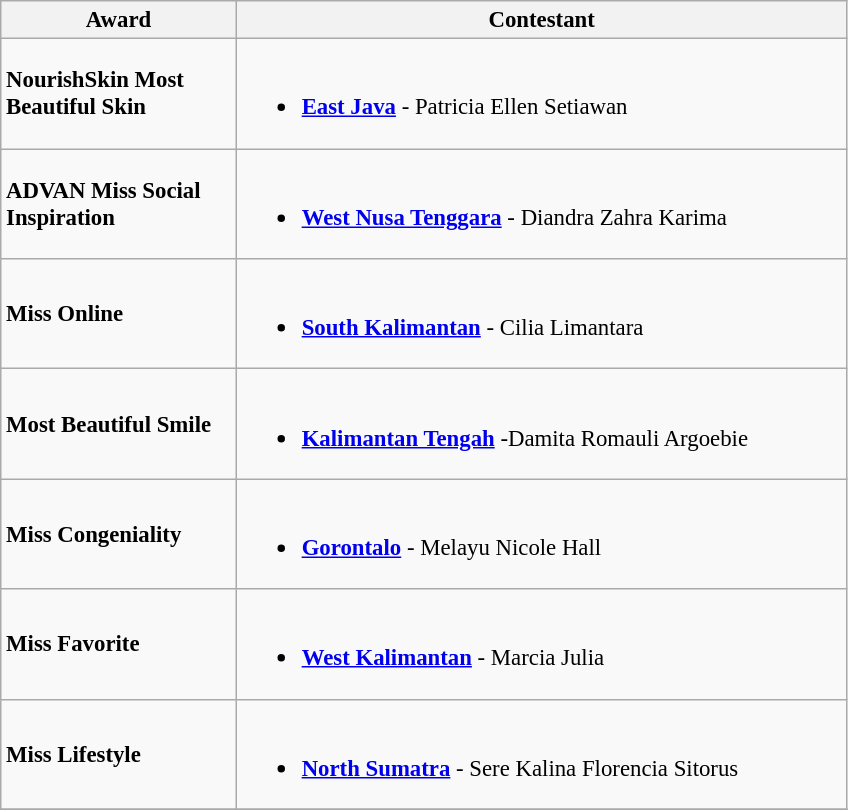<table class="wikitable" style="font-size:95%;">
<tr>
<th width="150">Award</th>
<th width="400">Contestant</th>
</tr>
<tr>
<td><strong>NourishSkin Most Beautiful Skin</strong></td>
<td><br><ul><li> <strong><a href='#'>East Java</a></strong> - Patricia Ellen Setiawan</li></ul></td>
</tr>
<tr>
<td><strong>ADVAN Miss Social Inspiration</strong></td>
<td><br><ul><li> <strong><a href='#'>West Nusa Tenggara</a></strong> - Diandra Zahra Karima</li></ul></td>
</tr>
<tr>
<td><strong>Miss Online</strong></td>
<td><br><ul><li> <strong><a href='#'>South Kalimantan</a></strong> - Cilia Limantara</li></ul></td>
</tr>
<tr>
<td><strong>Most Beautiful Smile</strong></td>
<td><br><ul><li>  <strong><a href='#'>Kalimantan Tengah</a></strong> -Damita Romauli Argoebie</li></ul></td>
</tr>
<tr>
<td><strong>Miss Congeniality</strong></td>
<td><br><ul><li> <strong><a href='#'>Gorontalo</a></strong> - Melayu Nicole Hall</li></ul></td>
</tr>
<tr>
<td><strong>Miss Favorite</strong></td>
<td><br><ul><li>  <strong><a href='#'>West Kalimantan</a></strong> - Marcia Julia</li></ul></td>
</tr>
<tr>
<td><strong>Miss Lifestyle</strong></td>
<td><br><ul><li> <strong><a href='#'>North Sumatra</a></strong> - Sere Kalina Florencia Sitorus</li></ul></td>
</tr>
<tr>
</tr>
</table>
